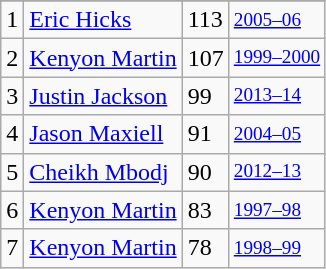<table class="wikitable">
<tr>
</tr>
<tr>
<td>1</td>
<td><a href='#'>Eric Hicks</a></td>
<td>113</td>
<td style="font-size:80%;"><a href='#'>2005–06</a></td>
</tr>
<tr>
<td>2</td>
<td><a href='#'>Kenyon Martin</a></td>
<td>107</td>
<td style="font-size:80%;"><a href='#'>1999–2000</a></td>
</tr>
<tr>
<td>3</td>
<td><a href='#'>Justin Jackson</a></td>
<td>99</td>
<td style="font-size:80%;"><a href='#'>2013–14</a></td>
</tr>
<tr>
<td>4</td>
<td><a href='#'>Jason Maxiell</a></td>
<td>91</td>
<td style="font-size:80%;"><a href='#'>2004–05</a></td>
</tr>
<tr>
<td>5</td>
<td><a href='#'>Cheikh Mbodj</a></td>
<td>90</td>
<td style="font-size:80%;"><a href='#'>2012–13</a></td>
</tr>
<tr>
<td>6</td>
<td><a href='#'>Kenyon Martin</a></td>
<td>83</td>
<td style="font-size:80%;"><a href='#'>1997–98</a></td>
</tr>
<tr>
<td>7</td>
<td><a href='#'>Kenyon Martin</a></td>
<td>78</td>
<td style="font-size:80%;"><a href='#'>1998–99</a></td>
</tr>
</table>
